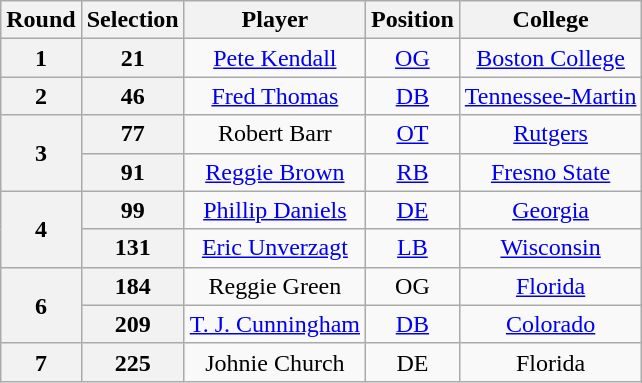<table class="wikitable" style="text-align:center">
<tr>
<th>Round</th>
<th>Selection</th>
<th>Player</th>
<th>Position</th>
<th>College</th>
</tr>
<tr>
<th>1</th>
<th>21</th>
<td><a href='#'>Pete Kendall</a></td>
<td><a href='#'>OG</a></td>
<td><a href='#'>Boston College</a></td>
</tr>
<tr>
<th>2</th>
<th>46</th>
<td><a href='#'>Fred Thomas</a></td>
<td><a href='#'>DB</a></td>
<td><a href='#'>Tennessee-Martin</a></td>
</tr>
<tr>
<th rowspan="2">3</th>
<th>77</th>
<td>Robert Barr</td>
<td><a href='#'>OT</a></td>
<td><a href='#'>Rutgers</a></td>
</tr>
<tr>
<th>91</th>
<td><a href='#'>Reggie Brown</a></td>
<td><a href='#'>RB</a></td>
<td><a href='#'>Fresno State</a></td>
</tr>
<tr>
<th rowspan="2">4</th>
<th>99</th>
<td><a href='#'>Phillip Daniels</a></td>
<td><a href='#'>DE</a></td>
<td><a href='#'>Georgia</a></td>
</tr>
<tr>
<th>131</th>
<td><a href='#'>Eric Unverzagt</a></td>
<td><a href='#'>LB</a></td>
<td><a href='#'>Wisconsin</a></td>
</tr>
<tr>
<th rowspan="2">6</th>
<th>184</th>
<td>Reggie Green</td>
<td>OG</td>
<td><a href='#'>Florida</a></td>
</tr>
<tr>
<th>209</th>
<td><a href='#'>T. J. Cunningham</a></td>
<td><a href='#'>DB</a></td>
<td><a href='#'>Colorado</a></td>
</tr>
<tr>
<th>7</th>
<th>225</th>
<td>Johnie Church</td>
<td>DE</td>
<td>Florida</td>
</tr>
</table>
